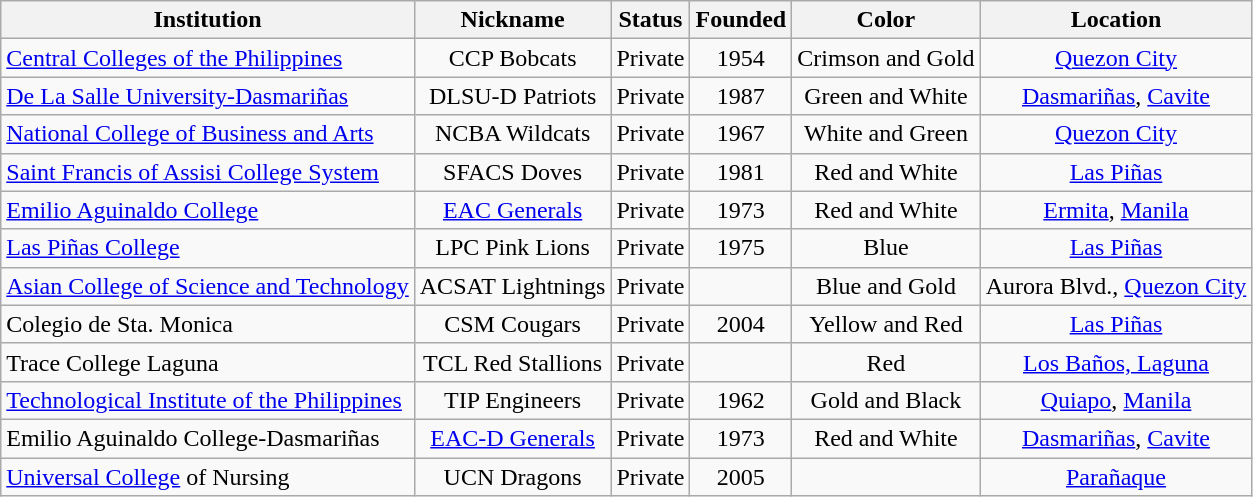<table class="wikitable sortable">
<tr>
<th>Institution</th>
<th>Nickname</th>
<th>Status</th>
<th>Founded</th>
<th>Color</th>
<th>Location</th>
</tr>
<tr>
<td><a href='#'>Central Colleges of the Philippines</a></td>
<td align="center">CCP Bobcats</td>
<td align="center">Private</td>
<td align="center">1954</td>
<td align="center">Crimson and Gold</td>
<td align="center"><a href='#'>Quezon City</a></td>
</tr>
<tr>
<td><a href='#'>De La Salle University-Dasmariñas</a></td>
<td align="center">DLSU-D Patriots</td>
<td align="center">Private</td>
<td align="center">1987</td>
<td align="center">Green and White</td>
<td align="center"><a href='#'>Dasmariñas</a>, <a href='#'>Cavite</a></td>
</tr>
<tr>
<td><a href='#'>National College of Business and Arts</a></td>
<td align="center">NCBA Wildcats</td>
<td align="center">Private</td>
<td align="center">1967</td>
<td align="center">White and Green</td>
<td align="center"><a href='#'>Quezon City</a></td>
</tr>
<tr>
<td><a href='#'>Saint Francis of Assisi College System</a></td>
<td align="center">SFACS Doves</td>
<td align="center">Private</td>
<td align="center">1981</td>
<td align="center">Red and White</td>
<td align="center"><a href='#'>Las Piñas</a></td>
</tr>
<tr>
<td><a href='#'>Emilio Aguinaldo College</a></td>
<td align="center"><a href='#'>EAC Generals</a></td>
<td align="center">Private</td>
<td align="center">1973</td>
<td align="center">Red and White</td>
<td align="center"><a href='#'>Ermita</a>, <a href='#'>Manila</a></td>
</tr>
<tr>
<td><a href='#'>Las Piñas College</a></td>
<td align="center">LPC Pink Lions</td>
<td align="center">Private</td>
<td align="center">1975</td>
<td align="center">Blue</td>
<td align="center"><a href='#'>Las Piñas</a></td>
</tr>
<tr>
<td><a href='#'>Asian College of Science and Technology</a></td>
<td align="center">ACSAT Lightnings</td>
<td align="center">Private</td>
<td align="center"></td>
<td align="center">Blue and Gold</td>
<td align="center">Aurora Blvd., <a href='#'>Quezon City</a></td>
</tr>
<tr>
<td>Colegio de Sta. Monica</td>
<td align="center">CSM Cougars</td>
<td align="center">Private</td>
<td align="center">2004</td>
<td align="center">Yellow and Red</td>
<td align="center"><a href='#'>Las Piñas</a></td>
</tr>
<tr>
<td>Trace College Laguna</td>
<td align="center">TCL Red Stallions</td>
<td align="center">Private</td>
<td align="center"></td>
<td align="center">Red</td>
<td align="center"><a href='#'>Los Baños, Laguna</a></td>
</tr>
<tr>
<td><a href='#'>Technological Institute of the Philippines</a></td>
<td align="center">TIP Engineers</td>
<td align="center">Private</td>
<td align="center">1962</td>
<td align="center">Gold and Black</td>
<td align="center"><a href='#'>Quiapo</a>, <a href='#'>Manila</a></td>
</tr>
<tr>
<td>Emilio Aguinaldo College-Dasmariñas</td>
<td align="center"><a href='#'>EAC-D Generals</a></td>
<td align="center">Private</td>
<td align="center">1973</td>
<td align="center">Red and White</td>
<td align="center"><a href='#'>Dasmariñas</a>, <a href='#'>Cavite</a></td>
</tr>
<tr>
<td><a href='#'>Universal College</a> of Nursing</td>
<td align="center">UCN Dragons</td>
<td align="center">Private</td>
<td align="center">2005</td>
<td align="center"></td>
<td align="center"><a href='#'>Parañaque</a></td>
</tr>
</table>
